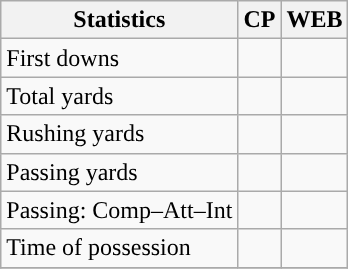<table class="wikitable" style="float: left;">
<tr>
<th>Statistics</th>
<th>CP</th>
<th>WEB</th>
</tr>
<tr>
<td>First downs</td>
<td></td>
<td></td>
</tr>
<tr>
<td>Total yards</td>
<td></td>
<td></td>
</tr>
<tr>
<td>Rushing yards</td>
<td></td>
<td></td>
</tr>
<tr>
<td>Passing yards</td>
<td></td>
<td></td>
</tr>
<tr>
<td>Passing: Comp–Att–Int</td>
<td></td>
<td></td>
</tr>
<tr>
<td>Time of possession</td>
<td></td>
<td></td>
</tr>
<tr>
</tr>
</table>
